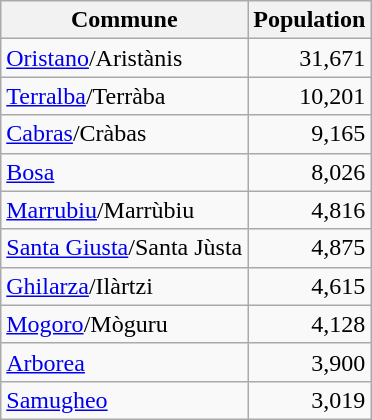<table class="wikitable">
<tr>
<th>Commune</th>
<th>Population</th>
</tr>
<tr>
<td><a href='#'>Oristano</a>/Aristànis</td>
<td align="right">31,671</td>
</tr>
<tr>
<td><a href='#'>Terralba</a>/Terràba</td>
<td align="right">10,201</td>
</tr>
<tr>
<td><a href='#'>Cabras</a>/Cràbas</td>
<td align="right">9,165</td>
</tr>
<tr>
<td><a href='#'>Bosa</a></td>
<td align="right">8,026</td>
</tr>
<tr>
<td><a href='#'>Marrubiu</a>/Marrùbiu</td>
<td align="right">4,816</td>
</tr>
<tr>
<td><a href='#'>Santa Giusta</a>/Santa Jùsta</td>
<td align="right">4,875</td>
</tr>
<tr>
<td><a href='#'>Ghilarza</a>/Ilàrtzi</td>
<td align="right">4,615</td>
</tr>
<tr>
<td><a href='#'>Mogoro</a>/Mòguru</td>
<td align="right">4,128</td>
</tr>
<tr>
<td><a href='#'>Arborea</a></td>
<td align="right">3,900</td>
</tr>
<tr>
<td><a href='#'>Samugheo</a></td>
<td align="right">3,019</td>
</tr>
</table>
